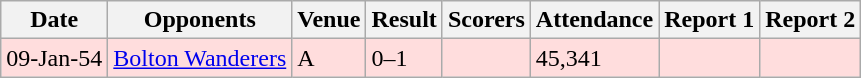<table class=wikitable>
<tr>
<th>Date</th>
<th>Opponents</th>
<th>Venue</th>
<th>Result</th>
<th>Scorers</th>
<th>Attendance</th>
<th>Report 1</th>
<th>Report 2</th>
</tr>
<tr bgcolor="#ffdddd">
<td>09-Jan-54</td>
<td><a href='#'>Bolton Wanderers</a></td>
<td>A</td>
<td>0–1</td>
<td></td>
<td>45,341</td>
<td></td>
<td></td>
</tr>
</table>
